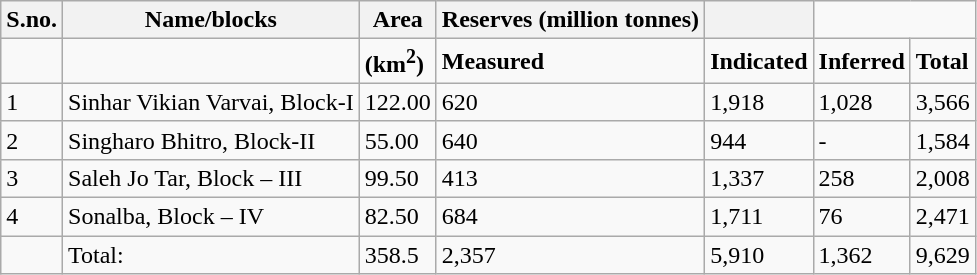<table class="wikitable">
<tr>
<th>S.no.</th>
<th>Name/blocks</th>
<th>Area</th>
<th>Reserves (million tonnes)</th>
<th></th>
</tr>
<tr>
<td></td>
<td></td>
<td><strong>(km<sup>2</sup>)</strong></td>
<td><strong>Measured</strong></td>
<td><strong>Indicated</strong></td>
<td><strong>Inferred</strong></td>
<td><strong>Total</strong></td>
</tr>
<tr>
<td>1</td>
<td>Sinhar Vikian Varvai, Block-I</td>
<td>122.00</td>
<td>620</td>
<td>1,918</td>
<td>1,028</td>
<td>3,566</td>
</tr>
<tr>
<td>2</td>
<td>Singharo Bhitro, Block-II</td>
<td>55.00</td>
<td>640</td>
<td>944</td>
<td>-</td>
<td>1,584</td>
</tr>
<tr>
<td>3</td>
<td>Saleh Jo Tar, Block – III</td>
<td>99.50</td>
<td>413</td>
<td>1,337</td>
<td>258</td>
<td>2,008</td>
</tr>
<tr>
<td>4</td>
<td>Sonalba, Block – IV</td>
<td>82.50</td>
<td>684</td>
<td>1,711</td>
<td>76</td>
<td>2,471</td>
</tr>
<tr>
<td></td>
<td>Total:</td>
<td>358.5</td>
<td>2,357</td>
<td>5,910</td>
<td>1,362</td>
<td>9,629</td>
</tr>
</table>
